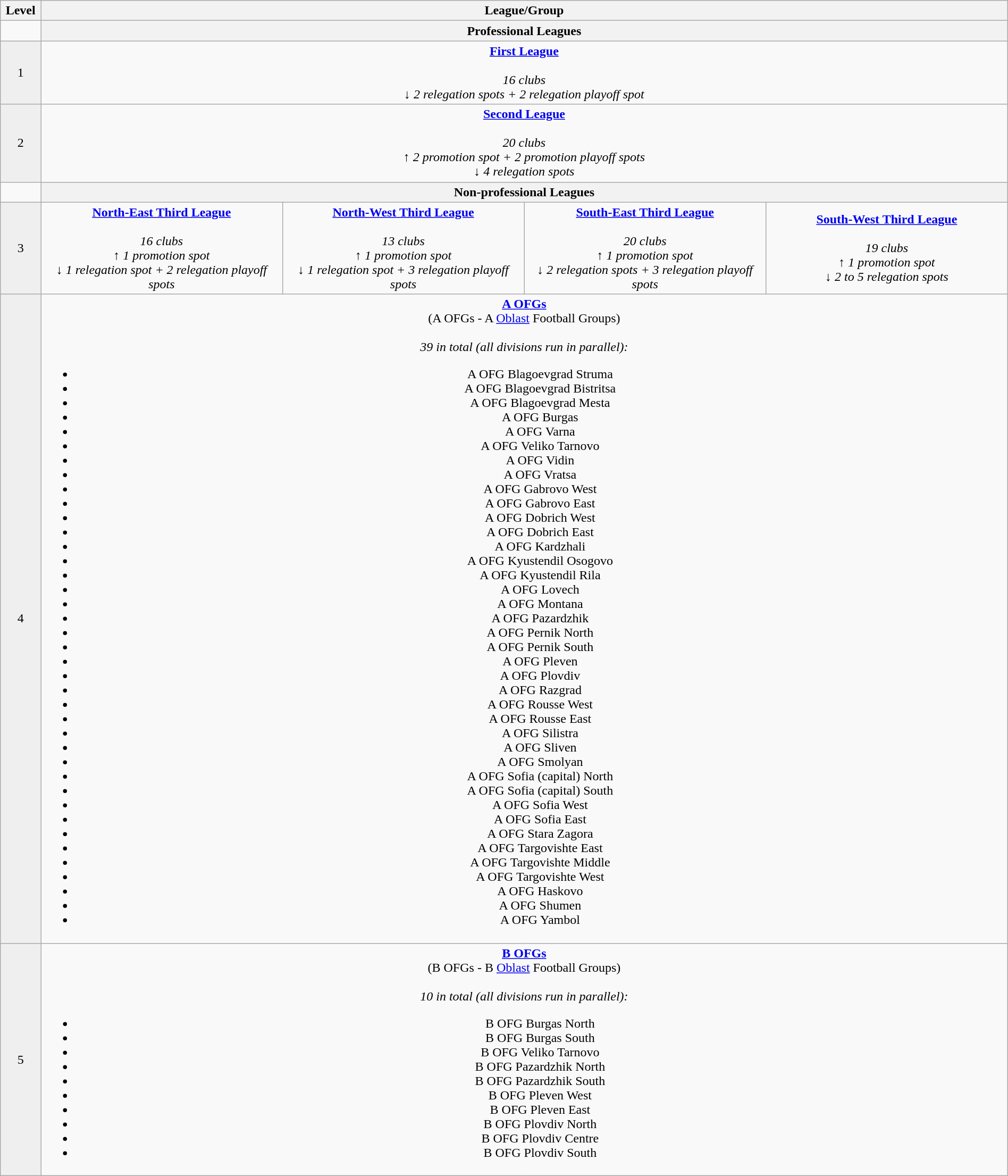<table class="wikitable" style="width:100%; text-align:center;">
<tr>
<th style="width:4%">Level</th>
<th style="width:96%" colspan="4">League/Group</th>
</tr>
<tr>
<td colspan="1"></td>
<th colspan="4" style="text-align:center;">Professional Leagues</th>
</tr>
<tr>
<td style="background:#efefef;">1</td>
<td colspan="4"><strong><a href='#'>First League</a></strong><br><br><em>16 clubs <br> ↓ 2 relegation spots + 2 relegation playoff spot</em></td>
</tr>
<tr>
<td style="background:#efefef;">2</td>
<td colspan="4"><strong><a href='#'>Second League</a></strong><br><br><em>20 clubs <br> ↑ 2 promotion spot + 2 promotion playoff spots <br> ↓ 4 relegation spots</em></td>
</tr>
<tr>
<td colspan="1"></td>
<th colspan="4" style="text-align:center;">Non-professional Leagues</th>
</tr>
<tr>
<td style="background:#efefef;">3</td>
<td width="24%"><strong><a href='#'>North-East Third League</a></strong><br><br><em>16 clubs<br>↑ 1 promotion spot<br>↓ 1 relegation spot + 2 relegation playoff spots</em></td>
<td width="24%"><strong><a href='#'>North-West Third League</a></strong><br><br><em>13 clubs<br>↑ 1 promotion spot<br>↓ 1 relegation spot + 3 relegation playoff spots</em></td>
<td width="24%"><strong><a href='#'>South-East Third League</a></strong><br><br><em>20 clubs<br>↑ 1 promotion spot<br>↓ 2 relegation spots + 3 relegation playoff spots</em></td>
<td width="24%"><strong><a href='#'>South-West Third League</a></strong><br><br><em>19 clubs<br>↑ 1 promotion spot<br>↓ 2 to 5 relegation spots</em></td>
</tr>
<tr>
<td style="background:#efefef;">4</td>
<td colspan="4"><strong><a href='#'>A OFGs</a></strong><br>(A OFGs - A <a href='#'>Oblast</a> Football Groups)<br><br><em>39 in total (all divisions run in parallel):</em>
<ul><li>A OFG Blagoevgrad Struma</li><li>A OFG Blagoevgrad Bistritsa</li><li>A OFG Blagoevgrad Mesta</li><li>A OFG Burgas</li><li>A OFG Varna</li><li>A OFG Veliko Tarnovo</li><li>A OFG Vidin</li><li>A OFG Vratsa</li><li>A OFG Gabrovo West</li><li>A OFG Gabrovo East</li><li>A OFG Dobrich West</li><li>A OFG Dobrich East</li><li>A OFG Kardzhali</li><li>A OFG Kyustendil Osogovo</li><li>A OFG Kyustendil Rila</li><li>A OFG Lovech</li><li>A OFG Montana</li><li>A OFG Pazardzhik</li><li>A OFG Pernik North</li><li>A OFG Pernik South</li><li>A OFG Pleven</li><li>A OFG Plovdiv</li><li>A OFG Razgrad</li><li>A OFG Rousse West</li><li>A OFG Rousse East</li><li>A OFG Silistra</li><li>A OFG Sliven</li><li>A OFG Smolyan</li><li>A OFG Sofia (capital) North</li><li>A OFG Sofia (capital) South</li><li>A OFG Sofia West</li><li>A OFG Sofia East</li><li>A OFG Stara Zagora</li><li>A OFG Targovishte East</li><li>A OFG Targovishte Middle</li><li>A OFG Targovishte West</li><li>A OFG Haskovo</li><li>A OFG Shumen</li><li>A OFG Yambol</li></ul></td>
</tr>
<tr>
<td style="background:#efefef;">5</td>
<td colspan="4"><strong><a href='#'>B OFGs</a></strong><br>(B OFGs - B <a href='#'>Oblast</a> Football Groups)<br><br><em>10 in total (all divisions run in parallel):</em>
<ul><li>B OFG Burgas North</li><li>B OFG Burgas South</li><li>B OFG Veliko Tarnovo</li><li>B OFG Pazardzhik North</li><li>B OFG Pazardzhik South</li><li>B OFG Pleven West</li><li>B OFG Pleven East</li><li>B OFG Plovdiv North</li><li>B OFG Plovdiv Centre</li><li>B OFG Plovdiv South</li></ul></td>
</tr>
</table>
